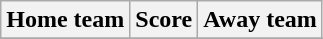<table class="wikitable" style="text-align: center">
<tr>
<th>Home team</th>
<th>Score</th>
<th>Away team</th>
</tr>
<tr>
</tr>
</table>
